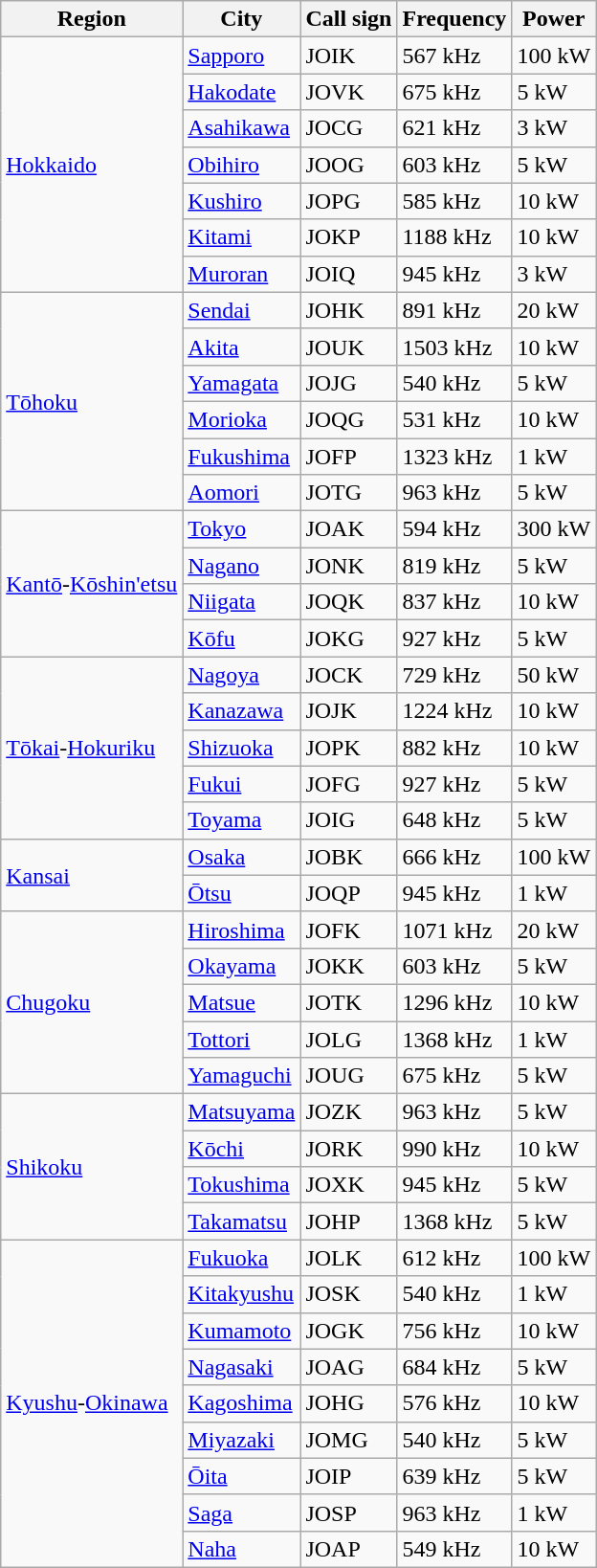<table class="wikitable">
<tr>
<th>Region</th>
<th>City</th>
<th>Call sign</th>
<th>Frequency</th>
<th>Power</th>
</tr>
<tr>
<td rowspan="7"><a href='#'>Hokkaido</a></td>
<td><a href='#'>Sapporo</a></td>
<td>JOIK</td>
<td>567 kHz</td>
<td>100 kW</td>
</tr>
<tr>
<td><a href='#'>Hakodate</a></td>
<td>JOVK</td>
<td>675 kHz</td>
<td>5 kW</td>
</tr>
<tr>
<td><a href='#'>Asahikawa</a></td>
<td>JOCG</td>
<td>621 kHz</td>
<td>3 kW</td>
</tr>
<tr>
<td><a href='#'>Obihiro</a></td>
<td>JOOG</td>
<td>603 kHz</td>
<td>5 kW</td>
</tr>
<tr>
<td><a href='#'>Kushiro</a></td>
<td>JOPG</td>
<td>585 kHz</td>
<td>10 kW</td>
</tr>
<tr>
<td><a href='#'>Kitami</a></td>
<td>JOKP</td>
<td>1188 kHz</td>
<td>10 kW</td>
</tr>
<tr>
<td><a href='#'>Muroran</a></td>
<td>JOIQ</td>
<td>945 kHz</td>
<td>3 kW</td>
</tr>
<tr>
<td rowspan="6"><a href='#'>Tōhoku</a></td>
<td><a href='#'>Sendai</a></td>
<td>JOHK</td>
<td>891 kHz</td>
<td>20 kW</td>
</tr>
<tr>
<td><a href='#'>Akita</a></td>
<td>JOUK</td>
<td>1503 kHz</td>
<td>10 kW</td>
</tr>
<tr>
<td><a href='#'>Yamagata</a></td>
<td>JOJG</td>
<td>540 kHz</td>
<td>5 kW</td>
</tr>
<tr>
<td><a href='#'>Morioka</a></td>
<td>JOQG</td>
<td>531 kHz</td>
<td>10 kW</td>
</tr>
<tr>
<td><a href='#'>Fukushima</a></td>
<td>JOFP</td>
<td>1323 kHz</td>
<td>1 kW</td>
</tr>
<tr>
<td><a href='#'>Aomori</a></td>
<td>JOTG</td>
<td>963 kHz</td>
<td>5 kW</td>
</tr>
<tr>
<td rowspan="4"><a href='#'>Kantō</a>-<a href='#'>Kōshin'etsu</a></td>
<td><a href='#'>Tokyo</a></td>
<td>JOAK</td>
<td>594 kHz</td>
<td>300 kW</td>
</tr>
<tr>
<td><a href='#'>Nagano</a></td>
<td>JONK</td>
<td>819 kHz</td>
<td>5 kW</td>
</tr>
<tr>
<td><a href='#'>Niigata</a></td>
<td>JOQK</td>
<td>837 kHz</td>
<td>10 kW</td>
</tr>
<tr>
<td><a href='#'>Kōfu</a></td>
<td>JOKG</td>
<td>927 kHz</td>
<td>5 kW</td>
</tr>
<tr>
<td rowspan="5"><a href='#'>Tōkai</a>-<a href='#'>Hokuriku</a></td>
<td><a href='#'>Nagoya</a></td>
<td>JOCK</td>
<td>729 kHz</td>
<td>50 kW</td>
</tr>
<tr>
<td><a href='#'>Kanazawa</a></td>
<td>JOJK</td>
<td>1224 kHz</td>
<td>10 kW</td>
</tr>
<tr>
<td><a href='#'>Shizuoka</a></td>
<td>JOPK</td>
<td>882 kHz</td>
<td>10 kW</td>
</tr>
<tr>
<td><a href='#'>Fukui</a></td>
<td>JOFG</td>
<td>927 kHz</td>
<td>5 kW</td>
</tr>
<tr>
<td><a href='#'>Toyama</a></td>
<td>JOIG</td>
<td>648 kHz</td>
<td>5 kW</td>
</tr>
<tr>
<td rowspan="2"><a href='#'>Kansai</a></td>
<td><a href='#'>Osaka</a></td>
<td>JOBK</td>
<td>666 kHz</td>
<td>100 kW</td>
</tr>
<tr>
<td><a href='#'>Ōtsu</a></td>
<td>JOQP</td>
<td>945 kHz</td>
<td>1 kW</td>
</tr>
<tr>
<td rowspan="5"><a href='#'>Chugoku</a></td>
<td><a href='#'>Hiroshima</a></td>
<td>JOFK</td>
<td>1071 kHz</td>
<td>20 kW</td>
</tr>
<tr>
<td><a href='#'>Okayama</a></td>
<td>JOKK</td>
<td>603 kHz</td>
<td>5 kW</td>
</tr>
<tr>
<td><a href='#'>Matsue</a></td>
<td>JOTK</td>
<td>1296 kHz</td>
<td>10 kW</td>
</tr>
<tr>
<td><a href='#'>Tottori</a></td>
<td>JOLG</td>
<td>1368 kHz</td>
<td>1 kW</td>
</tr>
<tr>
<td><a href='#'>Yamaguchi</a></td>
<td>JOUG</td>
<td>675 kHz</td>
<td>5 kW</td>
</tr>
<tr>
<td rowspan="4"><a href='#'>Shikoku</a></td>
<td><a href='#'>Matsuyama</a></td>
<td>JOZK</td>
<td>963 kHz</td>
<td>5 kW</td>
</tr>
<tr>
<td><a href='#'>Kōchi</a></td>
<td>JORK</td>
<td>990 kHz</td>
<td>10 kW</td>
</tr>
<tr>
<td><a href='#'>Tokushima</a></td>
<td>JOXK</td>
<td>945 kHz</td>
<td>5 kW</td>
</tr>
<tr>
<td><a href='#'>Takamatsu</a></td>
<td>JOHP</td>
<td>1368 kHz</td>
<td>5 kW</td>
</tr>
<tr>
<td rowspan="9"><a href='#'>Kyushu</a>-<a href='#'>Okinawa</a></td>
<td><a href='#'>Fukuoka</a></td>
<td>JOLK</td>
<td>612 kHz</td>
<td>100 kW</td>
</tr>
<tr>
<td><a href='#'>Kitakyushu</a></td>
<td>JOSK</td>
<td>540 kHz</td>
<td>1 kW</td>
</tr>
<tr>
<td><a href='#'>Kumamoto</a></td>
<td>JOGK</td>
<td>756 kHz</td>
<td>10 kW</td>
</tr>
<tr>
<td><a href='#'>Nagasaki</a></td>
<td>JOAG</td>
<td>684 kHz</td>
<td>5 kW</td>
</tr>
<tr>
<td><a href='#'>Kagoshima</a></td>
<td>JOHG</td>
<td>576 kHz</td>
<td>10 kW</td>
</tr>
<tr>
<td><a href='#'>Miyazaki</a></td>
<td>JOMG</td>
<td>540 kHz</td>
<td>5 kW</td>
</tr>
<tr>
<td><a href='#'>Ōita</a></td>
<td>JOIP</td>
<td>639 kHz</td>
<td>5 kW</td>
</tr>
<tr>
<td><a href='#'>Saga</a></td>
<td>JOSP</td>
<td>963 kHz</td>
<td>1 kW</td>
</tr>
<tr>
<td><a href='#'>Naha</a></td>
<td>JOAP</td>
<td>549 kHz</td>
<td>10 kW</td>
</tr>
</table>
